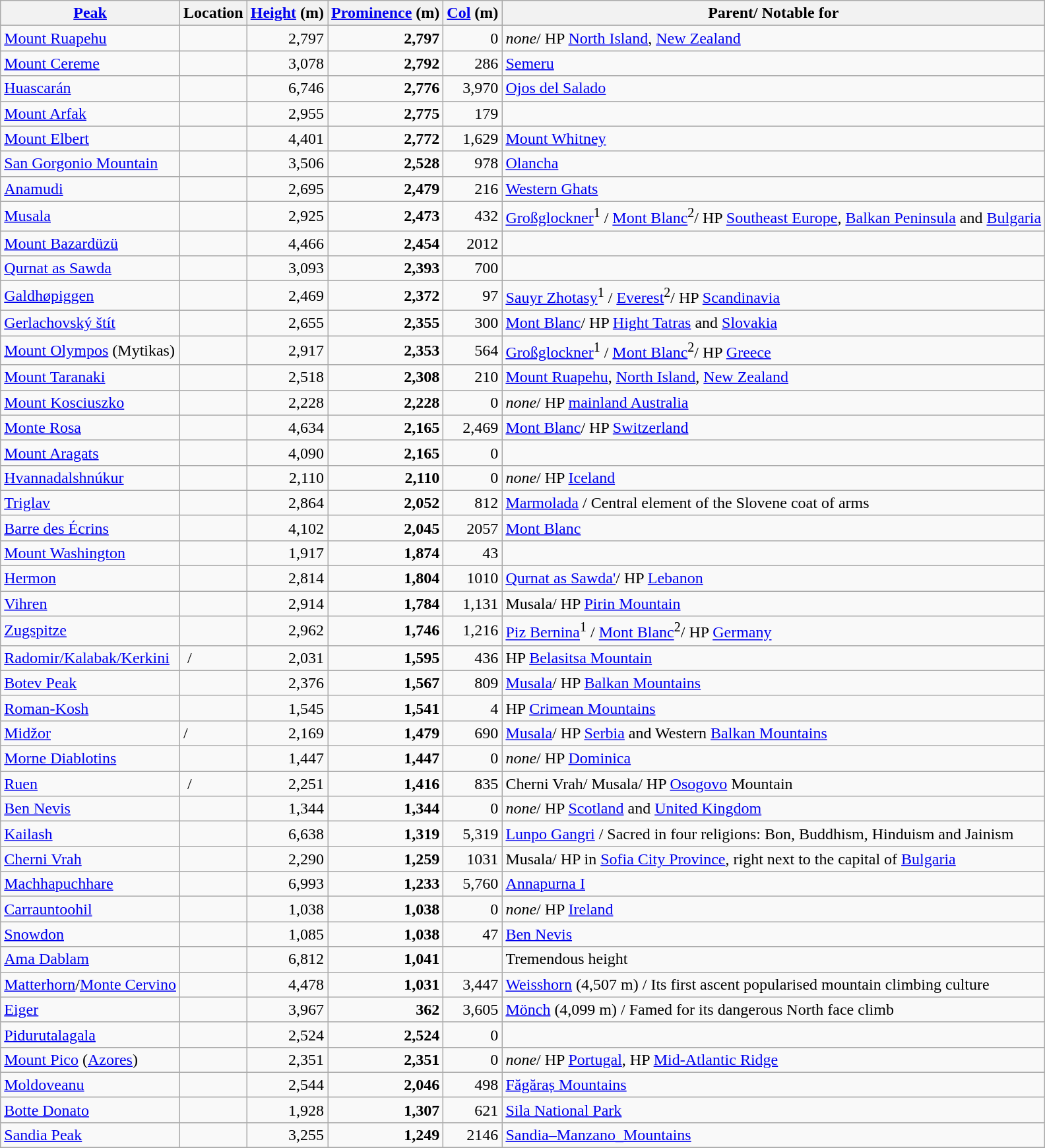<table class="wikitable sortable">
<tr>
<th><a href='#'>Peak</a></th>
<th>Location</th>
<th><a href='#'>Height</a> (m)</th>
<th><a href='#'>Prominence</a> (m)</th>
<th><a href='#'>Col</a> (m)</th>
<th>Parent/ Notable for</th>
</tr>
<tr>
<td><a href='#'>Mount Ruapehu</a></td>
<td></td>
<td align=right>2,797</td>
<td align=right><strong>2,797</strong></td>
<td align=right>0</td>
<td><em>none</em>/ HP <a href='#'>North Island</a>, <a href='#'>New Zealand</a></td>
</tr>
<tr>
<td><a href='#'>Mount Cereme</a></td>
<td></td>
<td align=right>3,078</td>
<td align=right><strong>2,792</strong></td>
<td align=right>286</td>
<td><a href='#'>Semeru</a></td>
</tr>
<tr>
<td><a href='#'>Huascarán</a></td>
<td></td>
<td align=right>6,746 </td>
<td align=right><strong>2,776</strong> </td>
<td align=right>3,970</td>
<td><a href='#'>Ojos del Salado</a></td>
</tr>
<tr>
<td><a href='#'>Mount Arfak</a></td>
<td></td>
<td align=right>2,955</td>
<td align=right><strong>2,775</strong></td>
<td align=right>179</td>
<td></td>
</tr>
<tr>
<td><a href='#'>Mount Elbert</a></td>
<td></td>
<td align=right>4,401</td>
<td align=right><strong>2,772</strong></td>
<td align=right>1,629</td>
<td><a href='#'>Mount Whitney</a></td>
</tr>
<tr>
<td><a href='#'>San Gorgonio Mountain</a></td>
<td></td>
<td align=right>3,506</td>
<td align=right><strong>2,528</strong></td>
<td align=right>978</td>
<td><a href='#'>Olancha</a></td>
</tr>
<tr>
<td><a href='#'>Anamudi</a></td>
<td></td>
<td align=right>2,695</td>
<td align=right><strong>2,479</strong></td>
<td align=right>216</td>
<td><a href='#'>Western Ghats</a></td>
</tr>
<tr>
<td><a href='#'>Musala</a></td>
<td></td>
<td align=right>2,925</td>
<td align=right><strong>2,473</strong></td>
<td align=right>432</td>
<td><a href='#'>Großglockner</a><sup>1</sup> / <a href='#'>Mont Blanc</a><sup>2</sup>/ HP <a href='#'>Southeast Europe</a>, <a href='#'>Balkan Peninsula</a> and <a href='#'>Bulgaria</a></td>
</tr>
<tr>
<td><a href='#'>Mount Bazardüzü</a></td>
<td><br></td>
<td align=right>4,466</td>
<td align=right><strong>2,454</strong></td>
<td align=right>2012</td>
<td></td>
</tr>
<tr>
<td><a href='#'>Qurnat as Sawda</a></td>
<td></td>
<td align=right>3,093</td>
<td align=right><strong>2,393</strong></td>
<td align=right>700</td>
<td></td>
</tr>
<tr>
<td><a href='#'>Galdhøpiggen</a></td>
<td></td>
<td align=right>2,469</td>
<td align=right><strong>2,372</strong></td>
<td align=right>97</td>
<td><a href='#'>Sauyr Zhotasy</a><sup>1</sup> / <a href='#'>Everest</a><sup>2</sup>/ HP <a href='#'>Scandinavia</a></td>
</tr>
<tr>
<td><a href='#'>Gerlachovský štít</a></td>
<td></td>
<td align=right>2,655</td>
<td align=right><strong>2,355</strong></td>
<td align=right>300</td>
<td><a href='#'>Mont Blanc</a>/ HP <a href='#'>Hight Tatras</a> and <a href='#'>Slovakia</a></td>
</tr>
<tr>
<td><a href='#'>Mount Olympos</a> (Mytikas)</td>
<td></td>
<td align=right>2,917</td>
<td align=right><strong>2,353</strong></td>
<td align=right>564</td>
<td><a href='#'>Großglockner</a><sup>1</sup> / <a href='#'>Mont Blanc</a><sup>2</sup>/ HP <a href='#'>Greece</a></td>
</tr>
<tr>
<td><a href='#'>Mount Taranaki</a></td>
<td></td>
<td align=right>2,518</td>
<td align=right><strong>2,308</strong></td>
<td align=right>210</td>
<td><a href='#'>Mount Ruapehu</a>, <a href='#'>North Island</a>, <a href='#'>New Zealand</a></td>
</tr>
<tr>
<td><a href='#'>Mount Kosciuszko</a></td>
<td></td>
<td align=right>2,228</td>
<td align=right><strong>2,228</strong></td>
<td align=right>0</td>
<td><em>none</em>/ HP <a href='#'>mainland Australia</a></td>
</tr>
<tr>
<td><a href='#'>Monte Rosa</a></td>
<td> </td>
<td align=right>4,634</td>
<td align=right><strong>2,165</strong></td>
<td align=right>2,469</td>
<td><a href='#'>Mont Blanc</a>/ HP <a href='#'>Switzerland</a></td>
</tr>
<tr>
<td><a href='#'>Mount Aragats</a></td>
<td></td>
<td align=right>4,090</td>
<td align=right><strong>2,165</strong></td>
<td align=right>0</td>
<td></td>
</tr>
<tr>
<td><a href='#'>Hvannadalshnúkur</a></td>
<td></td>
<td align=right>2,110</td>
<td align=right><strong>2,110</strong></td>
<td align=right>0</td>
<td><em>none</em>/ HP <a href='#'>Iceland</a></td>
</tr>
<tr>
<td><a href='#'>Triglav</a></td>
<td></td>
<td align=right>2,864</td>
<td align=right><strong>2,052</strong></td>
<td align=right>812</td>
<td><a href='#'>Marmolada</a> / Central element of the Slovene coat of arms</td>
</tr>
<tr>
<td><a href='#'>Barre des Écrins</a></td>
<td></td>
<td align=right>4,102</td>
<td align=right><strong>2,045</strong></td>
<td align=right>2057</td>
<td><a href='#'>Mont Blanc</a></td>
</tr>
<tr>
<td><a href='#'>Mount Washington</a></td>
<td></td>
<td align=right>1,917</td>
<td align=right><strong>1,874</strong></td>
<td align=right>43</td>
<td></td>
</tr>
<tr>
<td><a href='#'>Hermon</a></td>
<td> <br></td>
<td align=right>2,814</td>
<td align=right><strong>1,804</strong></td>
<td align=right>1010</td>
<td><a href='#'>Qurnat as Sawda'</a>/ HP <a href='#'>Lebanon</a></td>
</tr>
<tr>
<td><a href='#'>Vihren</a></td>
<td></td>
<td align=right>2,914</td>
<td align=right><strong>1,784</strong></td>
<td align=right>1,131</td>
<td>Musala/ HP <a href='#'>Pirin Mountain</a></td>
</tr>
<tr>
<td><a href='#'>Zugspitze</a></td>
<td> </td>
<td align=right>2,962</td>
<td align=right><strong>1,746</strong></td>
<td align=right>1,216</td>
<td><a href='#'>Piz Bernina</a><sup>1</sup> / <a href='#'>Mont Blanc</a><sup>2</sup>/ HP <a href='#'>Germany</a></td>
</tr>
<tr>
<td><a href='#'>Radomir/Kalabak/Kerkini</a></td>
<td> / </td>
<td align=right>2,031</td>
<td align=right><strong>1,595</strong></td>
<td align=right>436</td>
<td>HP <a href='#'>Belasitsa Mountain</a></td>
</tr>
<tr>
<td><a href='#'>Botev Peak</a></td>
<td></td>
<td align=right>2,376</td>
<td align=right><strong>1,567</strong></td>
<td align=right>809</td>
<td><a href='#'>Musala</a>/ HP <a href='#'>Balkan Mountains</a></td>
</tr>
<tr>
<td><a href='#'>Roman-Kosh</a></td>
<td></td>
<td align=right>1,545</td>
<td align=right><strong>1,541</strong></td>
<td align=right>4</td>
<td>HP <a href='#'>Crimean Mountains</a></td>
</tr>
<tr>
<td><a href='#'>Midžor</a></td>
<td>/</td>
<td align=right>2,169</td>
<td align=right><strong>1,479</strong></td>
<td align=right>690</td>
<td><a href='#'>Musala</a>/ HP <a href='#'>Serbia</a> and Western <a href='#'>Balkan Mountains</a></td>
</tr>
<tr>
<td><a href='#'>Morne Diablotins</a></td>
<td></td>
<td align=right>1,447</td>
<td align=right><strong>1,447</strong></td>
<td align=right>0</td>
<td><em>none</em>/ HP <a href='#'>Dominica</a></td>
</tr>
<tr>
<td><a href='#'>Ruen</a></td>
<td> / </td>
<td align=right>2,251</td>
<td align=right><strong>1,416</strong></td>
<td align=right>835</td>
<td>Cherni Vrah/ Musala/ HP <a href='#'>Osogovo</a> Mountain</td>
</tr>
<tr>
<td><a href='#'>Ben Nevis</a></td>
<td></td>
<td align=right>1,344</td>
<td align=right><strong>1,344</strong></td>
<td align=right>0</td>
<td><em>none</em>/ HP <a href='#'>Scotland</a> and <a href='#'>United Kingdom</a></td>
</tr>
<tr>
<td><a href='#'>Kailash</a></td>
<td></td>
<td align=right>6,638</td>
<td align=right><strong>1,319</strong></td>
<td align=right>5,319</td>
<td><a href='#'>Lunpo Gangri</a> / Sacred in four religions: Bon, Buddhism, Hinduism and Jainism</td>
</tr>
<tr>
<td><a href='#'>Cherni Vrah</a></td>
<td></td>
<td align=right>2,290</td>
<td align=right><strong>1,259</strong></td>
<td align=right>1031</td>
<td>Musala/ HP in <a href='#'>Sofia City Province</a>, right next to the capital of <a href='#'>Bulgaria</a></td>
</tr>
<tr>
<td><a href='#'>Machhapuchhare</a></td>
<td></td>
<td align=right>6,993</td>
<td align=right><strong>1,233</strong></td>
<td align=right>5,760</td>
<td><a href='#'>Annapurna I</a></td>
</tr>
<tr>
<td><a href='#'>Carrauntoohil</a></td>
<td></td>
<td align=right>1,038</td>
<td align=right><strong>1,038</strong></td>
<td align=right>0</td>
<td><em>none</em>/ HP <a href='#'>Ireland</a></td>
</tr>
<tr>
<td><a href='#'>Snowdon</a></td>
<td></td>
<td align=right>1,085</td>
<td align=right><strong>1,038</strong></td>
<td align=right>47</td>
<td><a href='#'>Ben Nevis</a></td>
</tr>
<tr>
<td><a href='#'>Ama Dablam</a></td>
<td></td>
<td align=right>6,812</td>
<td align=right><strong>1,041</strong></td>
<td align=right></td>
<td>Tremendous height</td>
</tr>
<tr>
<td><a href='#'>Matterhorn</a>/<a href='#'>Monte Cervino</a></td>
<td> </td>
<td align=right>4,478</td>
<td align=right><strong>1,031</strong></td>
<td align=right>3,447</td>
<td><a href='#'>Weisshorn</a> (4,507 m) / Its first ascent popularised mountain climbing culture</td>
</tr>
<tr>
<td><a href='#'>Eiger</a></td>
<td></td>
<td align=right>3,967</td>
<td align=right><strong>362</strong></td>
<td align=right>3,605</td>
<td><a href='#'>Mönch</a> (4,099 m) / Famed for its dangerous North face climb</td>
</tr>
<tr>
<td><a href='#'>Pidurutalagala</a></td>
<td></td>
<td align=right>2,524</td>
<td align=right><strong>2,524</strong></td>
<td align=right>0</td>
<td></td>
</tr>
<tr>
<td><a href='#'>Mount Pico</a> (<a href='#'>Azores</a>)</td>
<td></td>
<td align=right>2,351</td>
<td align=right><strong>2,351</strong></td>
<td align=right>0</td>
<td><em>none</em>/ HP <a href='#'>Portugal</a>, HP <a href='#'>Mid-Atlantic Ridge</a></td>
</tr>
<tr>
<td><a href='#'>Moldoveanu</a></td>
<td></td>
<td align=right>2,544</td>
<td align=right><strong>2,046</strong></td>
<td align=right>498</td>
<td><a href='#'>Făgăraș Mountains</a></td>
</tr>
<tr>
<td><a href='#'>Botte Donato</a></td>
<td></td>
<td align=right>1,928</td>
<td align=right><strong>1,307</strong></td>
<td align=right>621</td>
<td><a href='#'>Sila National Park</a></td>
</tr>
<tr>
<td><a href='#'>Sandia Peak</a></td>
<td></td>
<td align=right>3,255</td>
<td align=right><strong>1,249</strong></td>
<td align=right>2146</td>
<td><a href='#'>Sandia–Manzano_Mountains</a></td>
</tr>
<tr>
</tr>
</table>
